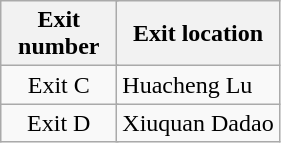<table class="wikitable">
<tr>
<th style="width:70px" colspan="2">Exit number</th>
<th>Exit location</th>
</tr>
<tr>
<td align="center" colspan="2">Exit C</td>
<td>Huacheng Lu</td>
</tr>
<tr>
<td align="center" colspan="2">Exit D</td>
<td>Xiuquan Dadao</td>
</tr>
</table>
